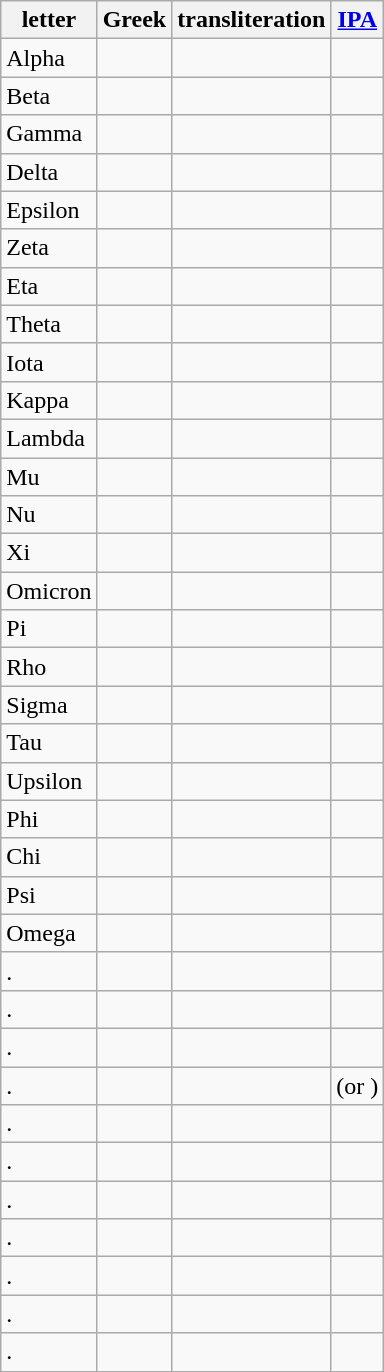<table class="wikitable">
<tr>
<th>letter</th>
<th>Greek</th>
<th>transliteration</th>
<th><a href='#'>IPA</a></th>
</tr>
<tr>
<td>Alpha</td>
<td></td>
<td></td>
<td></td>
</tr>
<tr>
<td>Beta</td>
<td></td>
<td></td>
<td></td>
</tr>
<tr>
<td>Gamma</td>
<td></td>
<td></td>
<td></td>
</tr>
<tr>
<td>Delta</td>
<td></td>
<td></td>
<td></td>
</tr>
<tr>
<td>Epsilon</td>
<td></td>
<td></td>
<td></td>
</tr>
<tr>
<td>Zeta</td>
<td></td>
<td></td>
<td></td>
</tr>
<tr>
<td>Eta</td>
<td></td>
<td></td>
<td></td>
</tr>
<tr>
<td>Theta</td>
<td></td>
<td></td>
<td></td>
</tr>
<tr>
<td>Iota</td>
<td></td>
<td></td>
<td></td>
</tr>
<tr>
<td>Kappa</td>
<td></td>
<td></td>
<td></td>
</tr>
<tr>
<td>Lambda</td>
<td></td>
<td></td>
<td></td>
</tr>
<tr>
<td>Mu</td>
<td></td>
<td></td>
<td></td>
</tr>
<tr>
<td>Nu</td>
<td></td>
<td></td>
<td></td>
</tr>
<tr>
<td>Xi</td>
<td></td>
<td></td>
<td></td>
</tr>
<tr>
<td>Omicron</td>
<td></td>
<td></td>
<td></td>
</tr>
<tr>
<td>Pi</td>
<td></td>
<td></td>
<td></td>
</tr>
<tr>
<td>Rho</td>
<td></td>
<td></td>
<td></td>
</tr>
<tr>
<td>Sigma</td>
<td></td>
<td></td>
<td></td>
</tr>
<tr>
<td>Tau</td>
<td></td>
<td></td>
<td></td>
</tr>
<tr>
<td>Upsilon</td>
<td></td>
<td></td>
<td></td>
</tr>
<tr>
<td>Phi</td>
<td></td>
<td></td>
<td></td>
</tr>
<tr>
<td>Chi</td>
<td></td>
<td></td>
<td></td>
</tr>
<tr>
<td>Psi</td>
<td></td>
<td></td>
<td></td>
</tr>
<tr>
<td>Omega</td>
<td></td>
<td></td>
<td></td>
</tr>
<tr>
<td>.</td>
<td></td>
<td></td>
<td></td>
</tr>
<tr>
<td>.</td>
<td></td>
<td></td>
<td></td>
</tr>
<tr>
<td>.</td>
<td></td>
<td></td>
<td></td>
</tr>
<tr>
<td>.</td>
<td></td>
<td></td>
<td> (or )</td>
</tr>
<tr>
<td>.</td>
<td></td>
<td></td>
<td></td>
</tr>
<tr>
<td>.</td>
<td></td>
<td></td>
<td></td>
</tr>
<tr>
<td>.</td>
<td></td>
<td></td>
<td></td>
</tr>
<tr>
<td>.</td>
<td></td>
<td></td>
<td></td>
</tr>
<tr>
<td>.</td>
<td></td>
<td></td>
<td></td>
</tr>
<tr>
<td>.</td>
<td></td>
<td></td>
<td></td>
</tr>
<tr>
<td>.</td>
<td></td>
<td></td>
<td></td>
</tr>
</table>
